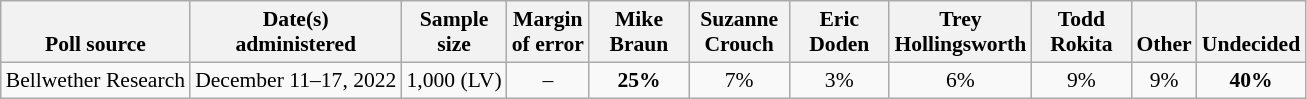<table class="wikitable" style="font-size:90%;text-align:center;">
<tr valign=bottom>
<th>Poll source</th>
<th>Date(s)<br>administered</th>
<th>Sample<br>size</th>
<th>Margin<br>of error</th>
<th style="width:60px;">Mike<br>Braun</th>
<th style="width:60px;">Suzanne<br>Crouch</th>
<th style="width:60px;">Eric<br>Doden</th>
<th style="width:60px;">Trey<br>Hollingsworth</th>
<th style="width:60px;">Todd<br>Rokita</th>
<th>Other</th>
<th>Undecided</th>
</tr>
<tr>
<td style="text-align:left;">Bellwether Research</td>
<td>December 11–17, 2022</td>
<td>1,000 (LV)</td>
<td>–</td>
<td><strong>25%</strong></td>
<td>7%</td>
<td>3%</td>
<td>6%</td>
<td>9%</td>
<td>9%</td>
<td><strong>40%</strong></td>
</tr>
</table>
